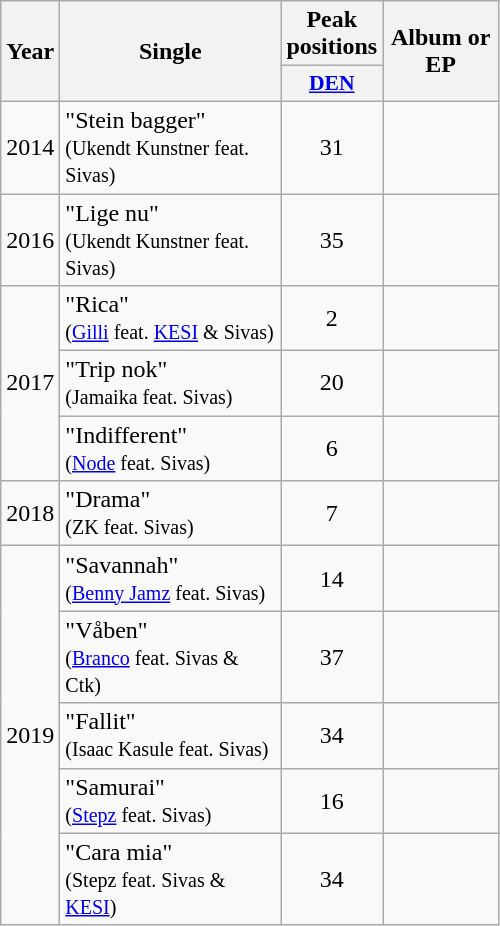<table class="wikitable">
<tr>
<th align="center" rowspan="2" width="10">Year</th>
<th align="center" rowspan="2" width="140">Single</th>
<th align="center" colspan="1" width="20">Peak positions</th>
<th align="center" rowspan="2" width="70">Album or EP</th>
</tr>
<tr>
<th scope="col" style="width:3em;font-size:90%;"><a href='#'>DEN</a><br></th>
</tr>
<tr>
<td style="text-align:center;">2014</td>
<td>"Stein bagger" <br><small>(Ukendt Kunstner feat. Sivas)</small></td>
<td style="text-align:center;">31</td>
<td style="text-align:center;"></td>
</tr>
<tr>
<td style="text-align:center;">2016</td>
<td>"Lige nu" <br><small>(Ukendt Kunstner feat. Sivas)</small></td>
<td style="text-align:center;">35</td>
<td style="text-align:center;"></td>
</tr>
<tr>
<td style="text-align:center;" rowspan=3>2017</td>
<td>"Rica" <br><small>(<a href='#'>Gilli</a> feat. <a href='#'>KESI</a> & Sivas)</small></td>
<td style="text-align:center;">2</td>
<td style="text-align:center;"></td>
</tr>
<tr>
<td>"Trip nok" <br><small>(Jamaika feat. Sivas)</small></td>
<td style="text-align:center;">20</td>
<td style="text-align:center;"></td>
</tr>
<tr>
<td>"Indifferent" <br><small>(<a href='#'>Node</a> feat. Sivas)</small></td>
<td style="text-align:center;">6</td>
<td style="text-align:center;"></td>
</tr>
<tr>
<td style="text-align:center;">2018</td>
<td>"Drama"<br><small>(ZK feat. Sivas)</small></td>
<td style="text-align:center;">7</td>
<td style="text-align:center;"></td>
</tr>
<tr>
<td style="text-align:center;" rowspan=5>2019</td>
<td>"Savannah" <br><small>(<a href='#'>Benny Jamz</a> feat. Sivas)</small></td>
<td style="text-align:center;">14</td>
<td style="text-align:center;"></td>
</tr>
<tr>
<td>"Våben" <br><small>(<a href='#'>Branco</a> feat. Sivas & Ctk)</small></td>
<td style="text-align:center;">37</td>
<td style="text-align:center;"></td>
</tr>
<tr>
<td>"Fallit" <br><small>(Isaac Kasule feat. Sivas)</small></td>
<td style="text-align:center;">34</td>
<td style="text-align:center;"></td>
</tr>
<tr>
<td>"Samurai" <br><small>(<a href='#'>Stepz</a> feat. Sivas)</small></td>
<td style="text-align:center;">16</td>
<td style="text-align:center;"></td>
</tr>
<tr>
<td>"Cara mia" <br><small>(Stepz feat. Sivas & <a href='#'>KESI</a>)</small></td>
<td style="text-align:center;">34</td>
<td style="text-align:center;"></td>
</tr>
</table>
